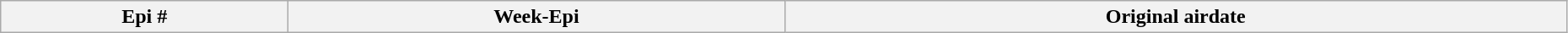<table class="wikitable plainrowheaders" style="width:98%;">
<tr>
<th>Epi #</th>
<th>Week-Epi</th>
<th>Original airdate<br>



</th>
</tr>
</table>
